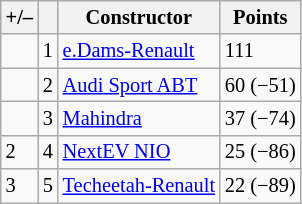<table class="wikitable" style="font-size: 85%">
<tr>
<th scope="col">+/–</th>
<th scope="col"></th>
<th scope="col">Constructor</th>
<th scope="col">Points</th>
</tr>
<tr>
<td align="left"></td>
<td align="center">1</td>
<td> <a href='#'>e.Dams-Renault</a></td>
<td align="left">111</td>
</tr>
<tr>
<td align="left"></td>
<td align="center">2</td>
<td> <a href='#'>Audi Sport ABT</a></td>
<td align="left">60 (−51)</td>
</tr>
<tr>
<td align="left"></td>
<td align="center">3</td>
<td> <a href='#'>Mahindra</a></td>
<td align="left">37 (−74)</td>
</tr>
<tr>
<td align="left"> 2</td>
<td align="center">4</td>
<td> <a href='#'>NextEV NIO</a></td>
<td align="left">25 (−86)</td>
</tr>
<tr>
<td align="left"> 3</td>
<td align="center">5</td>
<td> <a href='#'>Techeetah-Renault</a></td>
<td align="left">22 (−89)</td>
</tr>
</table>
